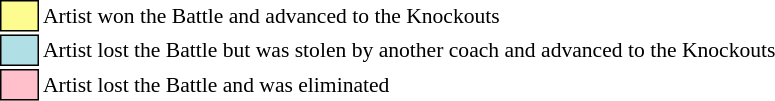<table class="toccolours" style="font-size: 90%; white-space: nowrap;">
<tr>
<td style="background:#fdfc8f; border:1px solid black;">      </td>
<td>Artist won the Battle and advanced to the Knockouts</td>
</tr>
<tr>
<td style="background:#b0e0e6; border:1px solid black;">      </td>
<td>Artist lost the Battle but was stolen by another coach and advanced to the Knockouts</td>
</tr>
<tr>
<td style="background:pink; border:1px solid black;">      </td>
<td>Artist lost the Battle and was eliminated</td>
</tr>
</table>
